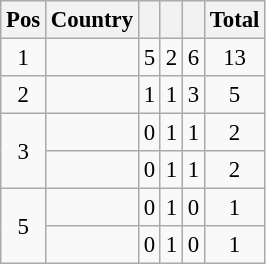<table class=wikitable style="font-size:95%; text-align: center">
<tr>
<th>Pos</th>
<th>Country</th>
<th></th>
<th></th>
<th></th>
<th>Total</th>
</tr>
<tr>
<td>1</td>
<td style=text-align:left></td>
<td>5</td>
<td>2</td>
<td>6</td>
<td>13</td>
</tr>
<tr>
<td>2</td>
<td style=text-align:left></td>
<td>1</td>
<td>1</td>
<td>3</td>
<td>5</td>
</tr>
<tr>
<td rowspan=2>3</td>
<td style=text-align:left></td>
<td>0</td>
<td>1</td>
<td>1</td>
<td>2</td>
</tr>
<tr>
<td style=text-align:left></td>
<td>0</td>
<td>1</td>
<td>1</td>
<td>2</td>
</tr>
<tr>
<td rowspan=2>5</td>
<td style=text-align:left></td>
<td>0</td>
<td>1</td>
<td>0</td>
<td>1</td>
</tr>
<tr>
<td style=text-align:left></td>
<td>0</td>
<td>1</td>
<td>0</td>
<td>1</td>
</tr>
</table>
